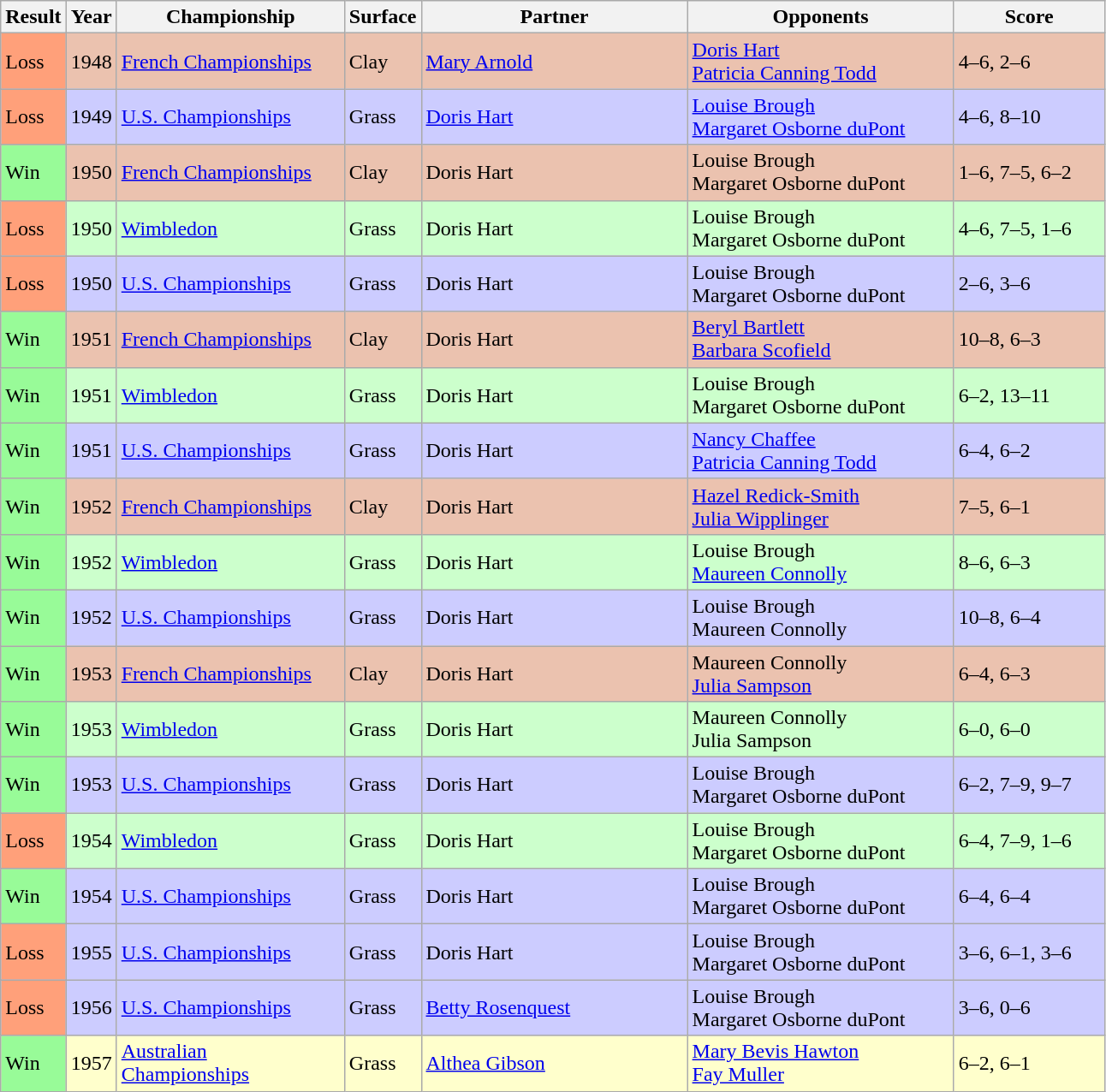<table class="sortable wikitable">
<tr>
<th style="width:40px">Result</th>
<th style="width:30px">Year</th>
<th style="width:170px">Championship</th>
<th style="width:50px">Surface</th>
<th style="width:200px">Partner</th>
<th style="width:200px">Opponents</th>
<th style="width:110px" class="unsortable">Score</th>
</tr>
<tr style="background:#ebc2af;">
<td style="background:#ffa07a;">Loss</td>
<td>1948</td>
<td><a href='#'>French Championships</a></td>
<td>Clay</td>
<td> <a href='#'>Mary Arnold</a></td>
<td> <a href='#'>Doris Hart</a> <br>  <a href='#'>Patricia Canning Todd</a></td>
<td>4–6, 2–6</td>
</tr>
<tr style="background:#ccf;">
<td style="background:#ffa07a;">Loss</td>
<td>1949</td>
<td><a href='#'>U.S. Championships</a></td>
<td>Grass</td>
<td> <a href='#'>Doris Hart</a></td>
<td> <a href='#'>Louise Brough</a> <br>  <a href='#'>Margaret Osborne duPont</a></td>
<td>4–6, 8–10</td>
</tr>
<tr style="background:#ebc2af;">
<td style="background:#98fb98;">Win</td>
<td>1950</td>
<td><a href='#'>French Championships</a></td>
<td>Clay</td>
<td> Doris Hart</td>
<td> Louise Brough <br>  Margaret Osborne duPont</td>
<td>1–6, 7–5, 6–2</td>
</tr>
<tr style="background:#cfc;">
<td style="background:#ffa07a;">Loss</td>
<td>1950</td>
<td><a href='#'>Wimbledon</a></td>
<td>Grass</td>
<td> Doris Hart</td>
<td> Louise Brough <br>  Margaret Osborne duPont</td>
<td>4–6, 7–5, 1–6</td>
</tr>
<tr style="background:#ccf;">
<td style="background:#ffa07a;">Loss</td>
<td>1950</td>
<td><a href='#'>U.S. Championships</a></td>
<td>Grass</td>
<td> Doris Hart</td>
<td> Louise Brough <br>  Margaret Osborne duPont</td>
<td>2–6, 3–6</td>
</tr>
<tr style="background:#ebc2af;">
<td style="background:#98fb98;">Win</td>
<td>1951</td>
<td><a href='#'>French Championships</a></td>
<td>Clay</td>
<td> Doris Hart</td>
<td> <a href='#'>Beryl Bartlett</a> <br>  <a href='#'>Barbara Scofield</a></td>
<td>10–8, 6–3</td>
</tr>
<tr style="background:#cfc;">
<td style="background:#98fb98;">Win</td>
<td>1951</td>
<td><a href='#'>Wimbledon</a></td>
<td>Grass</td>
<td> Doris Hart</td>
<td> Louise Brough <br>  Margaret Osborne duPont</td>
<td>6–2, 13–11</td>
</tr>
<tr style="background:#ccf;">
<td style="background:#98fb98;">Win</td>
<td>1951</td>
<td><a href='#'>U.S. Championships</a></td>
<td>Grass</td>
<td> Doris Hart</td>
<td> <a href='#'>Nancy Chaffee</a> <br>  <a href='#'>Patricia Canning Todd</a></td>
<td>6–4, 6–2</td>
</tr>
<tr style="background:#ebc2af;">
<td style="background:#98fb98;">Win</td>
<td>1952</td>
<td><a href='#'>French Championships</a></td>
<td>Clay</td>
<td> Doris Hart</td>
<td> <a href='#'>Hazel Redick-Smith</a> <br>  <a href='#'>Julia Wipplinger</a></td>
<td>7–5, 6–1</td>
</tr>
<tr style="background:#cfc;">
<td style="background:#98fb98;">Win</td>
<td>1952</td>
<td><a href='#'>Wimbledon</a></td>
<td>Grass</td>
<td> Doris Hart</td>
<td> Louise Brough <br>  <a href='#'>Maureen Connolly</a></td>
<td>8–6, 6–3</td>
</tr>
<tr style="background:#ccf;">
<td style="background:#98fb98;">Win</td>
<td>1952</td>
<td><a href='#'>U.S. Championships</a></td>
<td>Grass</td>
<td> Doris Hart</td>
<td> Louise Brough <br>  Maureen Connolly</td>
<td>10–8, 6–4</td>
</tr>
<tr style="background:#ebc2af;">
<td style="background:#98fb98;">Win</td>
<td>1953</td>
<td><a href='#'>French Championships</a></td>
<td>Clay</td>
<td> Doris Hart</td>
<td> Maureen Connolly <br>  <a href='#'>Julia Sampson</a></td>
<td>6–4, 6–3</td>
</tr>
<tr style="background:#cfc;">
<td style="background:#98fb98;">Win</td>
<td>1953</td>
<td><a href='#'>Wimbledon</a></td>
<td>Grass</td>
<td> Doris Hart</td>
<td> Maureen Connolly <br>  Julia Sampson</td>
<td>6–0, 6–0</td>
</tr>
<tr style="background:#ccf;">
<td style="background:#98fb98;">Win</td>
<td>1953</td>
<td><a href='#'>U.S. Championships</a></td>
<td>Grass</td>
<td> Doris Hart</td>
<td> Louise Brough <br>  Margaret Osborne duPont</td>
<td>6–2, 7–9, 9–7</td>
</tr>
<tr style="background:#cfc;">
<td style="background:#ffa07a;">Loss</td>
<td>1954</td>
<td><a href='#'>Wimbledon</a></td>
<td>Grass</td>
<td> Doris Hart</td>
<td> Louise Brough <br>  Margaret Osborne duPont</td>
<td>6–4, 7–9, 1–6</td>
</tr>
<tr style="background:#ccf;">
<td style="background:#98fb98;">Win</td>
<td>1954</td>
<td><a href='#'>U.S. Championships</a></td>
<td>Grass</td>
<td> Doris Hart</td>
<td> Louise Brough <br>  Margaret Osborne duPont</td>
<td>6–4, 6–4</td>
</tr>
<tr style="background:#ccf;">
<td style="background:#ffa07a;">Loss</td>
<td>1955</td>
<td><a href='#'>U.S. Championships</a></td>
<td>Grass</td>
<td> Doris Hart</td>
<td> Louise Brough <br>  Margaret Osborne duPont</td>
<td>3–6, 6–1, 3–6</td>
</tr>
<tr style="background:#ccf;">
<td style="background:#ffa07a;">Loss</td>
<td>1956</td>
<td><a href='#'>U.S. Championships</a></td>
<td>Grass</td>
<td> <a href='#'>Betty Rosenquest</a></td>
<td> Louise Brough <br>  Margaret Osborne duPont</td>
<td>3–6, 0–6</td>
</tr>
<tr style="background:#ffc;">
<td style="background:#98fb98;">Win</td>
<td>1957</td>
<td><a href='#'>Australian Championships</a></td>
<td>Grass</td>
<td> <a href='#'>Althea Gibson</a></td>
<td> <a href='#'>Mary Bevis Hawton</a> <br>  <a href='#'>Fay Muller</a></td>
<td>6–2, 6–1</td>
</tr>
</table>
